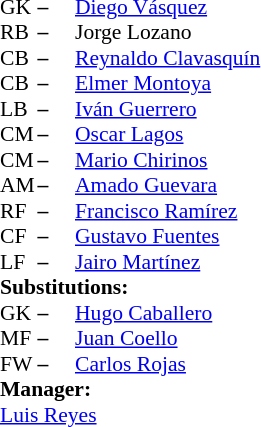<table style = "font-size: 90%" cellspacing = "0" cellpadding = "0">
<tr>
<td colspan = 4></td>
</tr>
<tr>
<th width = "25"></th>
<th width = "25"></th>
</tr>
<tr>
<td>GK</td>
<td><strong>–</strong></td>
<td> <a href='#'>Diego Vásquez</a></td>
</tr>
<tr>
<td>RB</td>
<td><strong>–</strong></td>
<td> Jorge Lozano</td>
</tr>
<tr>
<td>CB</td>
<td><strong>–</strong></td>
<td> <a href='#'>Reynaldo Clavasquín</a></td>
</tr>
<tr>
<td>CB</td>
<td><strong>–</strong></td>
<td> <a href='#'>Elmer Montoya</a></td>
</tr>
<tr>
<td>LB</td>
<td><strong>–</strong></td>
<td> <a href='#'>Iván Guerrero</a></td>
</tr>
<tr>
<td>CM</td>
<td><strong>–</strong></td>
<td> <a href='#'>Oscar Lagos</a></td>
</tr>
<tr>
<td>CM</td>
<td><strong>–</strong></td>
<td> <a href='#'>Mario Chirinos</a></td>
</tr>
<tr>
<td>AM</td>
<td><strong>–</strong></td>
<td> <a href='#'>Amado Guevara</a></td>
</tr>
<tr>
<td>RF</td>
<td><strong>–</strong></td>
<td> <a href='#'>Francisco Ramírez</a></td>
</tr>
<tr>
<td>CF</td>
<td><strong>–</strong></td>
<td> <a href='#'>Gustavo Fuentes</a></td>
</tr>
<tr>
<td>LF</td>
<td><strong>–</strong></td>
<td> <a href='#'>Jairo Martínez</a></td>
</tr>
<tr>
<td colspan = 3><strong>Substitutions:</strong></td>
</tr>
<tr>
<td>GK</td>
<td><strong>–</strong></td>
<td> <a href='#'>Hugo Caballero</a></td>
<td></td>
<td></td>
</tr>
<tr>
<td>MF</td>
<td><strong>–</strong></td>
<td> <a href='#'>Juan Coello</a></td>
<td></td>
<td></td>
</tr>
<tr>
<td>FW</td>
<td><strong>–</strong></td>
<td> <a href='#'>Carlos Rojas</a></td>
<td></td>
<td></td>
</tr>
<tr>
<td colspan = 3><strong>Manager:</strong></td>
</tr>
<tr>
<td colspan = 3> <a href='#'>Luis Reyes</a></td>
</tr>
</table>
